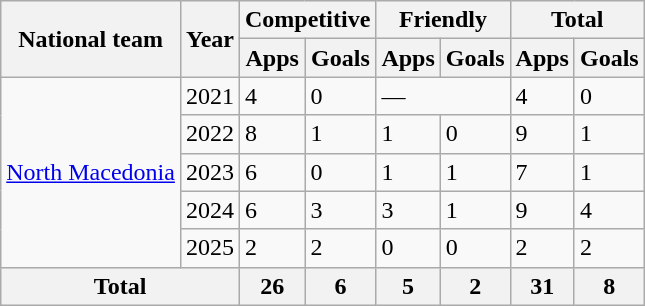<table class="wikitable defaultcenter">
<tr>
<th rowspan="2">National team</th>
<th rowspan="2">Year</th>
<th colspan="2">Competitive</th>
<th colspan="2">Friendly</th>
<th colspan="2">Total</th>
</tr>
<tr>
<th>Apps</th>
<th>Goals</th>
<th>Apps</th>
<th>Goals</th>
<th>Apps</th>
<th>Goals</th>
</tr>
<tr>
<td rowspan="5"><a href='#'>North Macedonia</a></td>
<td>2021</td>
<td>4</td>
<td>0</td>
<td colspan="2">—</td>
<td>4</td>
<td>0</td>
</tr>
<tr>
<td>2022</td>
<td>8</td>
<td>1</td>
<td>1</td>
<td>0</td>
<td>9</td>
<td>1</td>
</tr>
<tr>
<td>2023</td>
<td>6</td>
<td>0</td>
<td>1</td>
<td>1</td>
<td>7</td>
<td>1</td>
</tr>
<tr>
<td>2024</td>
<td>6</td>
<td>3</td>
<td>3</td>
<td>1</td>
<td>9</td>
<td>4</td>
</tr>
<tr>
<td>2025</td>
<td>2</td>
<td>2</td>
<td>0</td>
<td>0</td>
<td>2</td>
<td>2</td>
</tr>
<tr>
<th colspan="2">Total</th>
<th>26</th>
<th>6</th>
<th>5</th>
<th>2</th>
<th>31</th>
<th>8</th>
</tr>
</table>
